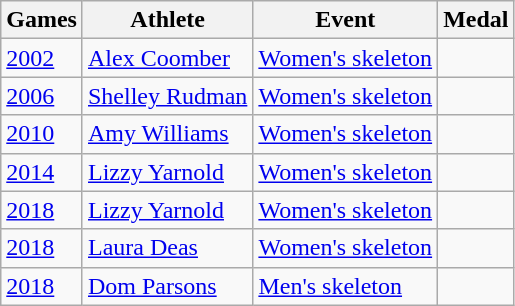<table class="wikitable collapsible">
<tr>
<th>Games</th>
<th>Athlete</th>
<th>Event</th>
<th>Medal</th>
</tr>
<tr>
<td><a href='#'>2002</a></td>
<td><a href='#'>Alex Coomber</a></td>
<td><a href='#'>Women's skeleton</a></td>
<td></td>
</tr>
<tr>
<td><a href='#'>2006</a></td>
<td><a href='#'>Shelley Rudman</a></td>
<td><a href='#'>Women's skeleton</a></td>
<td></td>
</tr>
<tr>
<td><a href='#'>2010</a></td>
<td><a href='#'>Amy Williams</a></td>
<td><a href='#'>Women's skeleton</a></td>
<td></td>
</tr>
<tr>
<td><a href='#'>2014</a></td>
<td><a href='#'>Lizzy Yarnold</a></td>
<td><a href='#'>Women's skeleton</a></td>
<td></td>
</tr>
<tr>
<td><a href='#'>2018</a></td>
<td><a href='#'>Lizzy Yarnold</a></td>
<td><a href='#'>Women's skeleton</a></td>
<td></td>
</tr>
<tr>
<td><a href='#'>2018</a></td>
<td><a href='#'>Laura Deas</a></td>
<td><a href='#'>Women's skeleton</a></td>
<td></td>
</tr>
<tr>
<td><a href='#'>2018</a></td>
<td><a href='#'>Dom Parsons</a></td>
<td><a href='#'>Men's skeleton</a></td>
<td></td>
</tr>
</table>
